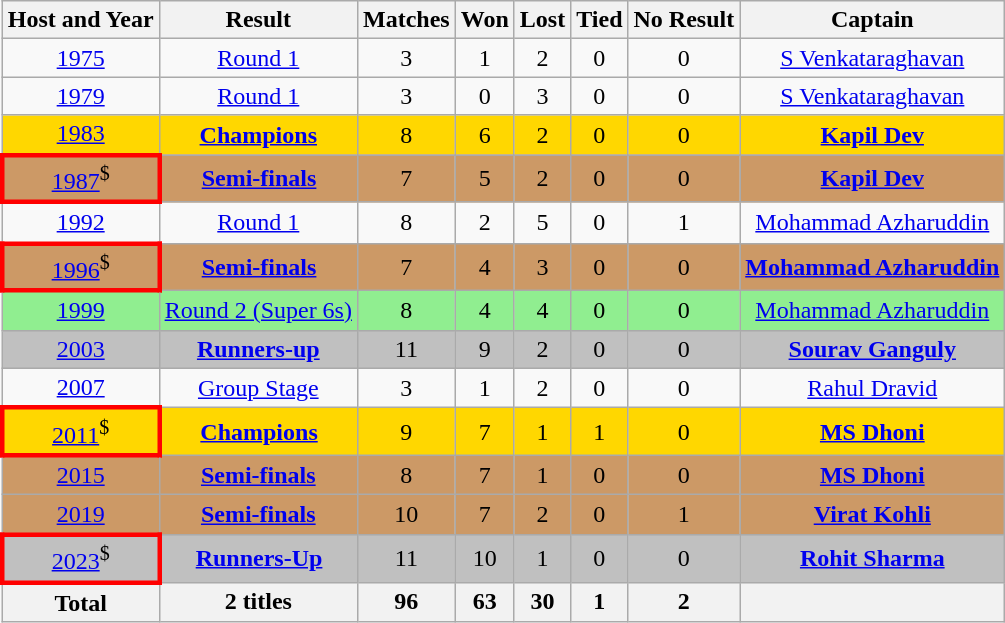<table class="wikitable" style="text-align:center; font-size:100%;">
<tr>
<th>Host and Year</th>
<th>Result</th>
<th>Matches</th>
<th>Won</th>
<th>Lost</th>
<th>Tied</th>
<th>No Result</th>
<th>Captain</th>
</tr>
<tr>
<td> <a href='#'>1975</a></td>
<td><a href='#'>Round 1</a></td>
<td>3</td>
<td>1</td>
<td>2</td>
<td>0</td>
<td>0</td>
<td><a href='#'>S Venkataraghavan</a></td>
</tr>
<tr>
<td> <a href='#'>1979</a></td>
<td><a href='#'>Round 1</a></td>
<td>3</td>
<td>0</td>
<td>3</td>
<td>0</td>
<td>0</td>
<td><a href='#'>S Venkataraghavan</a></td>
</tr>
<tr style="background:gold;">
<td>  <a href='#'>1983</a></td>
<td><strong><a href='#'>Champions</a></strong></td>
<td>8</td>
<td>6</td>
<td>2</td>
<td>0</td>
<td>0</td>
<td><strong><a href='#'>Kapil Dev</a></strong></td>
</tr>
<tr bgcolor="#cc9966">
<td style="border: 3px solid red">  <a href='#'>1987</a><sup>$</sup></td>
<td><strong><a href='#'>Semi-finals</a></strong></td>
<td>7</td>
<td>5</td>
<td>2</td>
<td>0</td>
<td>0</td>
<td><strong><a href='#'>Kapil Dev</a></strong></td>
</tr>
<tr>
<td>  <a href='#'>1992</a></td>
<td><a href='#'>Round 1</a></td>
<td>8</td>
<td>2</td>
<td>5</td>
<td>0</td>
<td>1</td>
<td><a href='#'>Mohammad Azharuddin</a></td>
</tr>
<tr bgcolor="#cc9966">
<td style="border: 3px solid red">   <a href='#'>1996</a><sup>$</sup></td>
<td><strong><a href='#'>Semi-finals</a></strong></td>
<td>7</td>
<td>4</td>
<td>3</td>
<td>0</td>
<td>0</td>
<td><strong><a href='#'>Mohammad Azharuddin</a></strong></td>
</tr>
<tr bgcolor="#90EE90">
<td>    <a href='#'>1999</a></td>
<td><a href='#'>Round 2 (Super 6s)</a></td>
<td>8</td>
<td>4</td>
<td>4</td>
<td>0</td>
<td>0</td>
<td><a href='#'>Mohammad Azharuddin</a></td>
</tr>
<tr style="background:silver;">
<td>   <a href='#'>2003</a></td>
<td><strong><a href='#'>Runners-up</a></strong></td>
<td>11</td>
<td>9</td>
<td>2</td>
<td>0</td>
<td>0</td>
<td><strong><a href='#'>Sourav Ganguly</a></strong></td>
</tr>
<tr>
<td> <a href='#'>2007</a></td>
<td><a href='#'>Group Stage</a></td>
<td>3</td>
<td>1</td>
<td>2</td>
<td>0</td>
<td>0</td>
<td><a href='#'>Rahul Dravid</a></td>
</tr>
<tr style="background:gold;">
<td style="border: 3px solid red">   <a href='#'>2011</a><sup>$</sup></td>
<td><strong><a href='#'>Champions</a></strong></td>
<td>9</td>
<td>7</td>
<td>1</td>
<td>1</td>
<td>0</td>
<td><strong><a href='#'>MS Dhoni</a></strong></td>
</tr>
<tr bgcolor="#cc9966">
<td>  <a href='#'>2015</a></td>
<td><strong><a href='#'>Semi-finals</a></strong></td>
<td>8</td>
<td>7</td>
<td>1</td>
<td>0</td>
<td>0</td>
<td><strong><a href='#'>MS Dhoni</a></strong></td>
</tr>
<tr bgcolor="#cc9966">
<td>  <a href='#'>2019</a></td>
<td><strong><a href='#'>Semi-finals</a></strong></td>
<td>10</td>
<td>7</td>
<td>2</td>
<td>0</td>
<td>1</td>
<td><strong><a href='#'>Virat Kohli</a></strong></td>
</tr>
<tr style="background:silver;">
<td style="border: 3px solid red"> <a href='#'>2023</a><sup>$</sup></td>
<td><strong><a href='#'>Runners-Up</a></strong></td>
<td>11</td>
<td>10</td>
<td>1</td>
<td>0</td>
<td>0</td>
<td><strong><a href='#'>Rohit Sharma</a></strong></td>
</tr>
<tr>
<th>Total</th>
<th>2 titles</th>
<th>96</th>
<th>63</th>
<th>30</th>
<th>1</th>
<th>2</th>
<th></th>
</tr>
</table>
